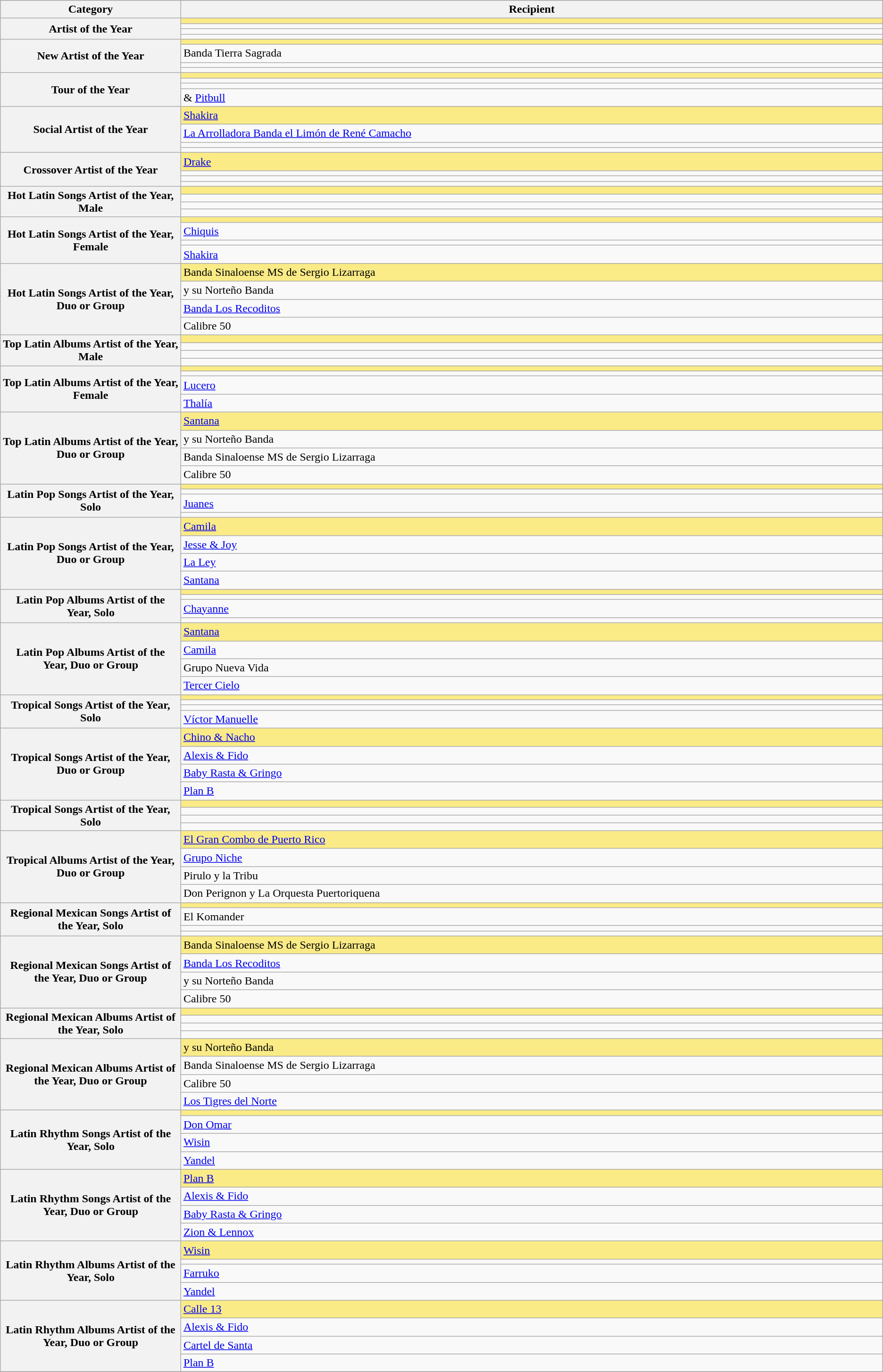<table class="wikitable sortable">
<tr style="background:#bebebe;">
<th scope="col" style="width:1%;">Category</th>
<th scope="col" style="width:5%;">Recipient</th>
</tr>
<tr>
<th scope="row" rowspan=4 style="text-align:center">Artist of the Year</th>
<td style="background:#FAEB86"></td>
</tr>
<tr>
<td></td>
</tr>
<tr>
<td></td>
</tr>
<tr>
<td></td>
</tr>
<tr>
<th scope="row" rowspan=4 style="text-align:center">New Artist of the Year</th>
<td style="background:#FAEB86"></td>
</tr>
<tr>
<td>Banda Tierra Sagrada</td>
</tr>
<tr>
<td></td>
</tr>
<tr>
<td></td>
</tr>
<tr>
<th scope="row" rowspan=4 style="text-align:center">Tour of the Year</th>
<td style="background:#FAEB86"></td>
</tr>
<tr>
<td></td>
</tr>
<tr>
<td></td>
</tr>
<tr>
<td> & <a href='#'>Pitbull</a></td>
</tr>
<tr>
<th scope="row" rowspan=4 style="text-align:center">Social Artist of the Year</th>
<td style="background:#FAEB86"><a href='#'>Shakira</a></td>
</tr>
<tr>
<td><a href='#'>La Arrolladora Banda el Limón de René Camacho</a></td>
</tr>
<tr>
<td></td>
</tr>
<tr>
<td></td>
</tr>
<tr>
<th scope="row" rowspan=4 style="text-align:center">Crossover Artist of the Year</th>
<td style="background:#FAEB86"><a href='#'>Drake</a></td>
</tr>
<tr>
<td></td>
</tr>
<tr>
<td></td>
</tr>
<tr>
<td></td>
</tr>
<tr>
<th scope="row" rowspan=4 style="text-align:center">Hot Latin Songs Artist of the Year, Male</th>
<td style="background:#FAEB86"></td>
</tr>
<tr>
<td></td>
</tr>
<tr>
<td></td>
</tr>
<tr>
<td></td>
</tr>
<tr>
<th scope="row" rowspan=4 style="text-align:center">Hot Latin Songs Artist of the Year, Female</th>
<td style="background:#FAEB86"></td>
</tr>
<tr>
<td><a href='#'>Chiquis</a></td>
</tr>
<tr>
<td></td>
</tr>
<tr>
<td><a href='#'>Shakira</a></td>
</tr>
<tr>
<th scope="row" rowspan=4 style="text-align:center">Hot Latin Songs Artist of the Year, Duo or Group</th>
<td style="background:#FAEB86">Banda Sinaloense MS de Sergio Lizarraga</td>
</tr>
<tr>
<td> y su Norteño Banda</td>
</tr>
<tr>
<td><a href='#'>Banda Los Recoditos</a></td>
</tr>
<tr>
<td>Calibre 50</td>
</tr>
<tr>
<th scope="row" rowspan=4 style="text-align:center">Top Latin Albums Artist of the Year, Male</th>
<td style="background:#FAEB86"></td>
</tr>
<tr>
<td></td>
</tr>
<tr>
<td></td>
</tr>
<tr>
<td></td>
</tr>
<tr>
<th scope="row" rowspan=4 style="text-align:center">Top Latin Albums Artist of the Year, Female</th>
<td style="background:#FAEB86"></td>
</tr>
<tr>
<td></td>
</tr>
<tr>
<td><a href='#'>Lucero</a></td>
</tr>
<tr>
<td><a href='#'>Thalía</a></td>
</tr>
<tr>
<th scope="row" rowspan=4 style="text-align:center">Top Latin Albums Artist of the Year, Duo or Group</th>
<td style="background:#FAEB86"><a href='#'>Santana</a></td>
</tr>
<tr>
<td> y su Norteño Banda</td>
</tr>
<tr>
<td>Banda Sinaloense MS de Sergio Lizarraga</td>
</tr>
<tr>
<td>Calibre 50</td>
</tr>
<tr>
<th scope="row" rowspan=4 style="text-align:center">Latin Pop Songs Artist of the Year, Solo</th>
<td style="background:#FAEB86"></td>
</tr>
<tr>
<td></td>
</tr>
<tr>
<td><a href='#'>Juanes</a></td>
</tr>
<tr>
<td></td>
</tr>
<tr>
<th scope="row" rowspan=4 style="text-align:center">Latin Pop Songs Artist of the Year, Duo or Group</th>
<td style="background:#FAEB86"><a href='#'>Camila</a></td>
</tr>
<tr>
<td><a href='#'>Jesse & Joy</a></td>
</tr>
<tr>
<td><a href='#'>La Ley</a></td>
</tr>
<tr>
<td><a href='#'>Santana</a></td>
</tr>
<tr>
<th scope="row" rowspan=4 style="text-align:center">Latin Pop Albums Artist of the Year, Solo</th>
<td style="background:#FAEB86"></td>
</tr>
<tr>
<td></td>
</tr>
<tr>
<td><a href='#'>Chayanne</a></td>
</tr>
<tr>
<td></td>
</tr>
<tr>
<th scope="row" rowspan=4 style="text-align:center">Latin Pop Albums Artist of the Year, Duo or Group</th>
<td style="background:#FAEB86"><a href='#'>Santana</a></td>
</tr>
<tr>
<td><a href='#'>Camila</a></td>
</tr>
<tr>
<td>Grupo Nueva Vida</td>
</tr>
<tr>
<td><a href='#'>Tercer Cielo</a></td>
</tr>
<tr>
<th scope="row" rowspan=4 style="text-align:center">Tropical Songs Artist of the Year, Solo</th>
<td style="background:#FAEB86"></td>
</tr>
<tr>
<td></td>
</tr>
<tr>
<td></td>
</tr>
<tr>
<td><a href='#'>Víctor Manuelle</a></td>
</tr>
<tr>
<th scope="row" rowspan=4 style="text-align:center">Tropical Songs Artist of the Year, Duo or Group</th>
<td style="background:#FAEB86"><a href='#'>Chino & Nacho</a></td>
</tr>
<tr>
<td><a href='#'>Alexis & Fido</a></td>
</tr>
<tr>
<td><a href='#'>Baby Rasta & Gringo</a></td>
</tr>
<tr>
<td><a href='#'>Plan B</a></td>
</tr>
<tr>
<th scope="row" rowspan=4 style="text-align:center">Tropical Songs Artist of the Year, Solo</th>
<td style="background:#FAEB86"></td>
</tr>
<tr>
<td></td>
</tr>
<tr>
<td></td>
</tr>
<tr>
<td></td>
</tr>
<tr>
<th scope="row" rowspan=4 style="text-align:center">Tropical Albums Artist of the Year, Duo or Group</th>
<td style="background:#FAEB86"><a href='#'>El Gran Combo de Puerto Rico</a></td>
</tr>
<tr>
<td><a href='#'>Grupo Niche</a></td>
</tr>
<tr>
<td>Pirulo y la Tribu</td>
</tr>
<tr>
<td>Don Perignon y La Orquesta Puertoriquena</td>
</tr>
<tr>
<th scope="row" rowspan=4 style="text-align:center">Regional Mexican Songs Artist of the Year, Solo</th>
<td style="background:#FAEB86"></td>
</tr>
<tr>
<td>El Komander</td>
</tr>
<tr>
<td></td>
</tr>
<tr>
<td></td>
</tr>
<tr>
<th scope="row" rowspan=4 style="text-align:center">Regional Mexican Songs Artist of the Year, Duo or Group</th>
<td style="background:#FAEB86">Banda Sinaloense MS de Sergio Lizarraga</td>
</tr>
<tr>
<td><a href='#'>Banda Los Recoditos</a></td>
</tr>
<tr>
<td> y su Norteño Banda</td>
</tr>
<tr>
<td>Calibre 50</td>
</tr>
<tr>
<th scope="row" rowspan=4 style="text-align:center">Regional Mexican Albums Artist of the Year, Solo</th>
<td style="background:#FAEB86"></td>
</tr>
<tr>
<td></td>
</tr>
<tr>
<td></td>
</tr>
<tr>
<td></td>
</tr>
<tr>
<th scope="row" rowspan=4 style="text-align:center">Regional Mexican Albums Artist of the Year, Duo or Group</th>
<td style="background:#FAEB86"> y su Norteño Banda</td>
</tr>
<tr>
<td>Banda Sinaloense MS de Sergio Lizarraga</td>
</tr>
<tr>
<td>Calibre 50</td>
</tr>
<tr>
<td><a href='#'>Los Tigres del Norte</a></td>
</tr>
<tr>
<th scope="row" rowspan=4 style="text-align:center">Latin Rhythm Songs Artist of the Year, Solo</th>
<td style="background:#FAEB86"></td>
</tr>
<tr>
<td><a href='#'>Don Omar</a></td>
</tr>
<tr>
<td><a href='#'>Wisin</a></td>
</tr>
<tr>
<td><a href='#'>Yandel</a></td>
</tr>
<tr>
<th scope="row" rowspan=4 style="text-align:center">Latin Rhythm Songs Artist of the Year, Duo or Group</th>
<td style="background:#FAEB86"><a href='#'>Plan B</a></td>
</tr>
<tr>
<td><a href='#'>Alexis & Fido</a></td>
</tr>
<tr>
<td><a href='#'>Baby Rasta & Gringo</a></td>
</tr>
<tr>
<td><a href='#'>Zion & Lennox</a></td>
</tr>
<tr>
<th scope="row" rowspan=4 style="text-align:center">Latin Rhythm Albums Artist of the Year, Solo</th>
<td style="background:#FAEB86"><a href='#'>Wisin</a></td>
</tr>
<tr>
<td></td>
</tr>
<tr>
<td><a href='#'>Farruko</a></td>
</tr>
<tr>
<td><a href='#'>Yandel</a></td>
</tr>
<tr>
<th scope="row" rowspan=4 style="text-align:center">Latin Rhythm Albums Artist of the Year, Duo or Group</th>
<td style="background:#FAEB86"><a href='#'>Calle 13</a></td>
</tr>
<tr>
<td><a href='#'>Alexis & Fido</a></td>
</tr>
<tr>
<td><a href='#'>Cartel de Santa</a></td>
</tr>
<tr>
<td><a href='#'>Plan B</a></td>
</tr>
<tr>
</tr>
</table>
